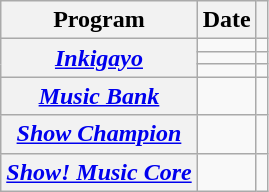<table class="wikitable plainrowheaders sortable">
<tr>
<th scope="col">Program </th>
<th scope="col">Date</th>
<th scope="col" class="unsortable"></th>
</tr>
<tr>
<th scope="row" rowspan="3"><em><a href='#'>Inkigayo</a></em></th>
<td></td>
<td style="text-align:center"></td>
</tr>
<tr>
<td></td>
<td style="text-align:center"></td>
</tr>
<tr>
<td></td>
<td style="text-align:center"></td>
</tr>
<tr>
<th scope="row"><em><a href='#'>Music Bank</a></em></th>
<td></td>
<td style="text-align:center"></td>
</tr>
<tr>
<th scope="row"><em><a href='#'>Show Champion</a></em></th>
<td></td>
<td style="text-align:center"></td>
</tr>
<tr>
<th scope="row"><em><a href='#'>Show! Music Core</a></em></th>
<td></td>
<td style="text-align:center"></td>
</tr>
</table>
